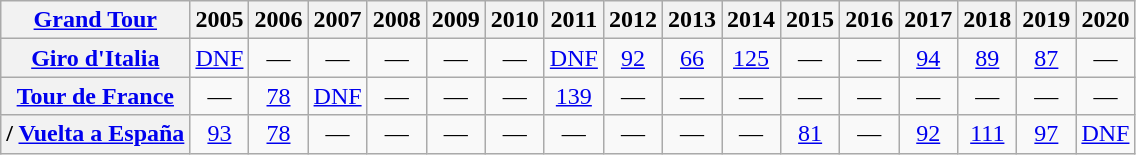<table class="wikitable plainrowheaders">
<tr>
<th scope="col"><a href='#'>Grand Tour</a></th>
<th scope="col">2005</th>
<th scope="col">2006</th>
<th scope="col">2007</th>
<th scope="col">2008</th>
<th scope="col">2009</th>
<th scope="col">2010</th>
<th scope="col">2011</th>
<th scope="col">2012</th>
<th scope="col">2013</th>
<th scope="col">2014</th>
<th scope="col">2015</th>
<th scope="col">2016</th>
<th scope="col">2017</th>
<th scope="col">2018</th>
<th scope="col">2019</th>
<th scope="col">2020</th>
</tr>
<tr style="text-align:center;">
<th scope="row"> <a href='#'>Giro d'Italia</a></th>
<td style="text-align:center;"><a href='#'>DNF</a></td>
<td>—</td>
<td>—</td>
<td>—</td>
<td>—</td>
<td>—</td>
<td style="text-align:center;"><a href='#'>DNF</a></td>
<td style="text-align:center;"><a href='#'>92</a></td>
<td style="text-align:center;"><a href='#'>66</a></td>
<td style="text-align:center;"><a href='#'>125</a></td>
<td>—</td>
<td>—</td>
<td style="text-align:center;"><a href='#'>94</a></td>
<td style="text-align:center;"><a href='#'>89</a></td>
<td style="text-align:center;"><a href='#'>87</a></td>
<td>—</td>
</tr>
<tr style="text-align:center;">
<th scope="row"> <a href='#'>Tour de France</a></th>
<td>—</td>
<td style="text-align:center;"><a href='#'>78</a></td>
<td style="text-align:center;"><a href='#'>DNF</a></td>
<td>—</td>
<td>—</td>
<td>—</td>
<td style="text-align:center;"><a href='#'>139</a></td>
<td>—</td>
<td>—</td>
<td>—</td>
<td>—</td>
<td>—</td>
<td>—</td>
<td>—</td>
<td>—</td>
<td>—</td>
</tr>
<tr style="text-align:center;">
<th scope="row">/ <a href='#'>Vuelta a España</a></th>
<td style="text-align:center;"><a href='#'>93</a></td>
<td style="text-align:center;"><a href='#'>78</a></td>
<td>—</td>
<td>—</td>
<td>—</td>
<td>—</td>
<td>—</td>
<td>—</td>
<td>—</td>
<td>—</td>
<td style="text-align:center;"><a href='#'>81</a></td>
<td>—</td>
<td style="text-align:center;"><a href='#'>92</a></td>
<td style="text-align:center;"><a href='#'>111</a></td>
<td style="text-align:center;"><a href='#'>97</a></td>
<td style="text-align:center;"><a href='#'>DNF</a></td>
</tr>
</table>
